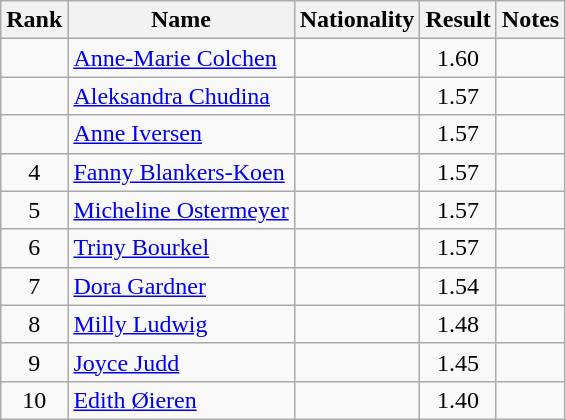<table class="wikitable sortable" style="text-align:center">
<tr>
<th>Rank</th>
<th>Name</th>
<th>Nationality</th>
<th>Result</th>
<th>Notes</th>
</tr>
<tr>
<td></td>
<td align=left><a href='#'>Anne-Marie Colchen</a></td>
<td align=left></td>
<td>1.60</td>
<td></td>
</tr>
<tr>
<td></td>
<td align=left><a href='#'>Aleksandra Chudina</a></td>
<td align=left></td>
<td>1.57</td>
<td></td>
</tr>
<tr>
<td></td>
<td align=left><a href='#'>Anne Iversen</a></td>
<td align=left></td>
<td>1.57</td>
<td></td>
</tr>
<tr>
<td>4</td>
<td align=left><a href='#'>Fanny Blankers-Koen</a></td>
<td align=left></td>
<td>1.57</td>
<td></td>
</tr>
<tr>
<td>5</td>
<td align=left><a href='#'>Micheline Ostermeyer</a></td>
<td align=left></td>
<td>1.57</td>
<td></td>
</tr>
<tr>
<td>6</td>
<td align=left><a href='#'>Triny Bourkel</a></td>
<td align=left></td>
<td>1.57</td>
<td></td>
</tr>
<tr>
<td>7</td>
<td align=left><a href='#'>Dora Gardner</a></td>
<td align=left></td>
<td>1.54</td>
<td></td>
</tr>
<tr>
<td>8</td>
<td align=left><a href='#'>Milly Ludwig</a></td>
<td align=left></td>
<td>1.48</td>
<td></td>
</tr>
<tr>
<td>9</td>
<td align=left><a href='#'>Joyce Judd</a></td>
<td align=left></td>
<td>1.45</td>
<td></td>
</tr>
<tr>
<td>10</td>
<td align=left><a href='#'>Edith Øieren</a></td>
<td align=left></td>
<td>1.40</td>
<td></td>
</tr>
</table>
